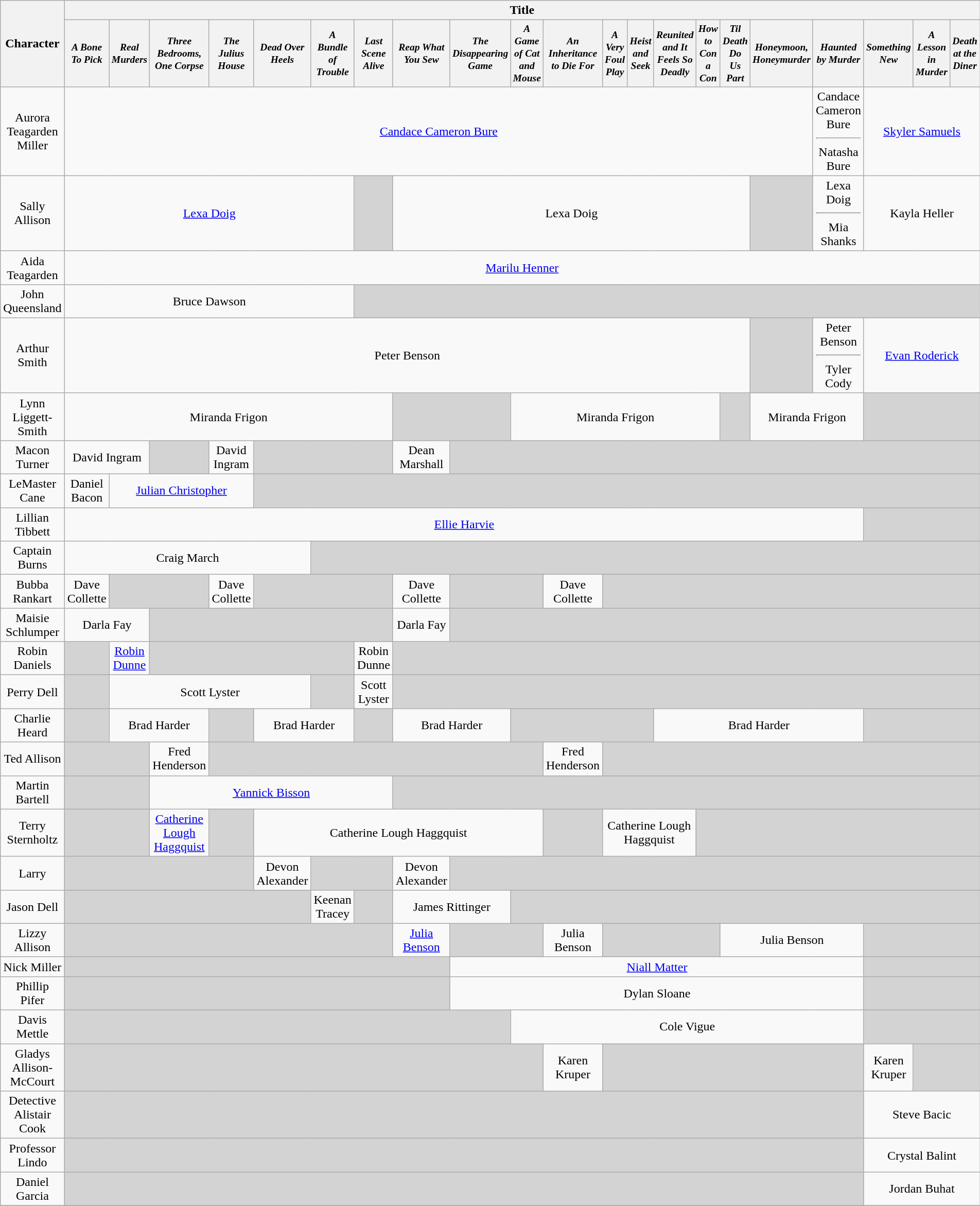<table class="wikitable" style="text-align:center;">
<tr>
<th rowspan="2" style="width:4%;">Character</th>
<th colspan="21">Title</th>
</tr>
<tr>
<th style="width:4%;font-size:small"><em>A Bone To Pick</em></th>
<th style="width:4%;font-size:small"><em>Real Murders</em></th>
<th style="width:4%;font-size:small"><em>Three Bedrooms, One Corpse</em></th>
<th style="width:4%;font-size:small"><em>The Julius House</em></th>
<th style="width:4%;font-size:small"><em>Dead Over Heels</em></th>
<th style="width:4%;font-size:small"><em>A Bundle of Trouble</em></th>
<th style="width:4%;font-size:small"><em>Last Scene Alive</em></th>
<th style="width:4%;font-size:small"><em>Reap What You Sew</em></th>
<th style="width:4%;font-size:small"><em>The<br>Disappearing Game</em></th>
<th style="width:4%;font-size:small"><em>A Game of Cat and Mouse</em></th>
<th style="width:4%;font-size:small"><em>An Inheritance to Die For</em></th>
<th style="width:4%;font-size:small"><em>A Very Foul Play</em></th>
<th style="width:4%;font-size:small"><em>Heist and Seek</em></th>
<th style="width:4%;font-size:small"><em>Reunited and It Feels So Deadly</em></th>
<th style="width:4%;font-size:small"><em>How to Con a Con</em></th>
<th style="width:4%;font-size:small"><em>Til Death Do Us Part</em></th>
<th style="width:4%;font-size:small"><em>Honeymoon, Honeymurder</em></th>
<th style="width:4%;font-size:small"><em>Haunted by Murder</em></th>
<th style="width:4%;font-size:small"><em>Something New</em></th>
<th style="width:4%;font-size:small"><em>A Lesson in Murder</em></th>
<th style="width:4%;font-size:small"><em>Death at the Diner</em></th>
</tr>
<tr>
<td>Aurora Teagarden Miller</td>
<td colspan="17"><a href='#'>Candace Cameron Bure</a></td>
<td colspan="1">Candace Cameron Bure<hr>Natasha Bure</td>
<td colspan="3"><a href='#'>Skyler Samuels</a></td>
</tr>
<tr>
<td>Sally Allison</td>
<td colspan="6"><a href='#'>Lexa Doig</a></td>
<td style="background:#d3d3d3;" colspan=1></td>
<td colspan="9">Lexa Doig</td>
<td style="background:#d3d3d3;" colspan=1></td>
<td colspan="1">Lexa Doig<hr>Mia Shanks</td>
<td colspan="3">Kayla Heller</td>
</tr>
<tr>
<td>Aida Teagarden</td>
<td colspan="21"><a href='#'>Marilu Henner</a></td>
</tr>
<tr>
<td>John Queensland</td>
<td colspan="6">Bruce Dawson</td>
<td style="background:#d3d3d3;" colspan=15></td>
</tr>
<tr>
<td>Arthur Smith</td>
<td colspan="16">Peter Benson</td>
<td style="background:#d3d3d3;" colspan=1></td>
<td colspan="1">Peter Benson<hr>Tyler Cody</td>
<td colspan="3"><a href='#'>Evan Roderick</a></td>
</tr>
<tr>
<td>Lynn Liggett-Smith</td>
<td colspan="7">Miranda Frigon</td>
<td style="background:#d3d3d3;" colspan=2></td>
<td colspan="6">Miranda Frigon</td>
<td style="background:#d3d3d3;" colspan=1></td>
<td colspan="2">Miranda Frigon</td>
<td style="background:#d3d3d3;" colspan=3></td>
</tr>
<tr>
<td>Macon Turner</td>
<td colspan="2">David Ingram</td>
<td style="background:#d3d3d3;" colspan=1></td>
<td colspan="1">David Ingram</td>
<td style="background:#d3d3d3;" colspan=3></td>
<td colspan="1">Dean Marshall</td>
<td style="background:#d3d3d3;" colspan=13></td>
</tr>
<tr>
<td>LeMaster Cane</td>
<td colspan="1">Daniel Bacon</td>
<td colspan="3"><a href='#'>Julian Christopher</a></td>
<td style="background:#d3d3d3;" colspan=17></td>
</tr>
<tr>
<td>Lillian Tibbett</td>
<td colspan="18"><a href='#'>Ellie Harvie</a></td>
<td style="background:#d3d3d3;" colspan=3></td>
</tr>
<tr>
<td>Captain Burns</td>
<td colspan="5">Craig March</td>
<td style="background: #D3D3D3;" colspan=16></td>
</tr>
<tr>
<td>Bubba Rankart</td>
<td colspan="1">Dave Collette</td>
<td style="background: #D3D3D3;" colspan=2></td>
<td colspan="1">Dave Collette</td>
<td style="background: #D3D3D3;" colspan=3></td>
<td colspan="1">Dave Collette</td>
<td style="background:#d3d3d3;" colspan=2></td>
<td colspan="1">Dave Collette</td>
<td style="background:#d3d3d3;" colspan=10></td>
</tr>
<tr>
<td>Maisie Schlumper</td>
<td colspan="2">Darla Fay</td>
<td style="background:#d3d3d3;" colspan=5></td>
<td colspan="1">Darla Fay</td>
<td style="background:#d3d3d3;" colspan=13></td>
</tr>
<tr>
<td>Robin Daniels</td>
<td colspan="1" style="background: #D3D3D3;"></td>
<td colspan="1"><a href='#'>Robin Dunne</a></td>
<td style="background: #D3D3D3;" colspan=4></td>
<td colspan="1">Robin Dunne</td>
<td style="background:#d3d3d3;" colspan=14></td>
</tr>
<tr>
<td>Perry Dell</td>
<td colspan="1" style="background: #D3D3D3;"></td>
<td colspan="4">Scott Lyster</td>
<td style="background:#d3d3d3;" colspan=1></td>
<td colspan="1">Scott Lyster</td>
<td style="background:#d3d3d3;" colspan=14></td>
</tr>
<tr>
<td>Charlie Heard</td>
<td colspan="1" style="background: #D3D3D3;"></td>
<td colspan="2">Brad Harder</td>
<td style="background: #D3D3D3;" colspan=1></td>
<td colspan="2">Brad Harder</td>
<td style="background: #D3D3D3;" colspan=1></td>
<td colspan="2">Brad Harder</td>
<td style="background:#d3d3d3;" colspan=4></td>
<td colspan="5">Brad Harder</td>
<td style="background:#d3d3d3;" colspan=3></td>
</tr>
<tr>
<td>Ted Allison</td>
<td colspan="2" style="background: #D3D3D3;"></td>
<td colspan="1">Fred Henderson</td>
<td style="background:#d3d3d3;" colspan=7></td>
<td colspan="1">Fred Henderson</td>
<td style="background: #D3D3D3;" colspan=10></td>
</tr>
<tr>
<td>Martin Bartell</td>
<td colspan="2" style="background: #D3D3D3;"></td>
<td colspan="5"><a href='#'>Yannick Bisson</a></td>
<td style="background:#d3d3d3;" colspan=14></td>
</tr>
<tr>
<td>Terry Sternholtz</td>
<td colspan="2" style="background: #D3D3D3;"></td>
<td colspan="1"><a href='#'>Catherine Lough Haggquist</a></td>
<td style="background: #D3D3D3;" colspan=1></td>
<td colspan="6">Catherine Lough Haggquist</td>
<td style="background:#d3d3d3;" colspan=1></td>
<td colspan="3">Catherine Lough Haggquist</td>
<td style="background:#d3d3d3;" colspan=7></td>
</tr>
<tr>
<td>Larry</td>
<td colspan="4" style="background: #D3D3D3;"></td>
<td colspan="1">Devon Alexander</td>
<td style="background:#d3d3d3;" colspan=2></td>
<td colspan="1">Devon Alexander</td>
<td style="background:#d3d3d3;" colspan=13></td>
</tr>
<tr>
<td>Jason Dell</td>
<td colspan="5" style="background: #D3D3D3;"></td>
<td colspan="1">Keenan Tracey</td>
<td style="background:#d3d3d3;" colspan=1></td>
<td colspan="2">James Rittinger</td>
<td style="background:#d3d3d3;" colspan=12></td>
</tr>
<tr>
<td>Lizzy Allison</td>
<td colspan="7" style="background:#d3d3d3;"></td>
<td colspan="1"><a href='#'>Julia Benson</a></td>
<td style="background:#d3d3d3;" colspan=2></td>
<td colspan="1">Julia Benson</td>
<td style="background:#d3d3d3;" colspan=4></td>
<td colspan="3">Julia Benson</td>
<td style="background:#d3d3d3;" colspan=3></td>
</tr>
<tr>
<td>Nick Miller</td>
<td colspan="8" style="background:#d3d3d3;"></td>
<td colspan="10"><a href='#'>Niall Matter</a></td>
<td style="background:#d3d3d3;" colspan=3></td>
</tr>
<tr>
<td>Phillip Pifer</td>
<td colspan="8" style="background:#d3d3d3;"></td>
<td colspan="10">Dylan Sloane</td>
<td style="background:#d3d3d3;" colspan=3></td>
</tr>
<tr>
<td>Davis Mettle</td>
<td colspan="9" style="background:#d3d3d3;"></td>
<td colspan="9">Cole Vigue</td>
<td style="background:#d3d3d3;" colspan=3></td>
</tr>
<tr>
<td>Gladys Allison-McCourt</td>
<td colspan="10" style="background:#d3d3d3;"></td>
<td colspan="1">Karen Kruper</td>
<td style="background:#d3d3d3;" colspan=7></td>
<td colspan="1">Karen Kruper</td>
<td style="background:#d3d3d3;" colspan=3></td>
</tr>
<tr>
<td>Detective Alistair Cook</td>
<td colspan="18" style="background:#d3d3d3;"></td>
<td colspan="3">Steve Bacic</td>
</tr>
<tr>
<td>Professor Lindo</td>
<td colspan="18" style="background:#d3d3d3;"></td>
<td colspan="3">Crystal Balint</td>
</tr>
<tr>
<td>Daniel Garcia</td>
<td colspan="18" style="background:#d3d3d3;"></td>
<td colspan="3">Jordan Buhat</td>
</tr>
<tr>
</tr>
</table>
